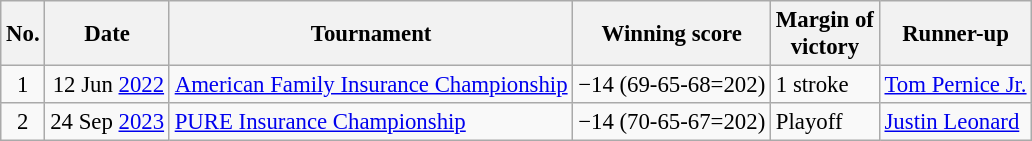<table class="wikitable" style="font-size:95%;">
<tr>
<th>No.</th>
<th>Date</th>
<th>Tournament</th>
<th>Winning score</th>
<th>Margin of<br>victory</th>
<th>Runner-up</th>
</tr>
<tr>
<td align=center>1</td>
<td align=right>12 Jun <a href='#'>2022</a></td>
<td><a href='#'>American Family Insurance Championship</a></td>
<td>−14 (69-65-68=202)</td>
<td>1 stroke</td>
<td> <a href='#'>Tom Pernice Jr.</a></td>
</tr>
<tr>
<td align=center>2</td>
<td align=right>24 Sep <a href='#'>2023</a></td>
<td><a href='#'>PURE Insurance Championship</a></td>
<td>−14 (70-65-67=202)</td>
<td>Playoff</td>
<td> <a href='#'>Justin Leonard</a></td>
</tr>
</table>
